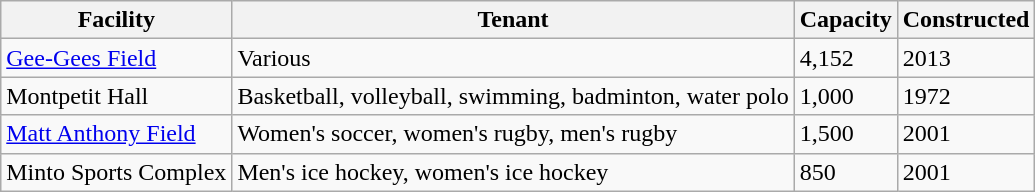<table class="wikitable">
<tr>
<th>Facility</th>
<th>Tenant</th>
<th>Capacity</th>
<th>Constructed</th>
</tr>
<tr>
<td><a href='#'>Gee-Gees Field</a></td>
<td>Various</td>
<td>4,152</td>
<td>2013</td>
</tr>
<tr>
<td>Montpetit Hall</td>
<td>Basketball, volleyball, swimming, badminton, water polo</td>
<td>1,000</td>
<td>1972</td>
</tr>
<tr>
<td><a href='#'>Matt Anthony Field</a></td>
<td>Women's soccer, women's rugby, men's rugby</td>
<td>1,500</td>
<td>2001</td>
</tr>
<tr>
<td>Minto Sports Complex</td>
<td>Men's ice hockey, women's ice hockey</td>
<td>850</td>
<td>2001</td>
</tr>
</table>
